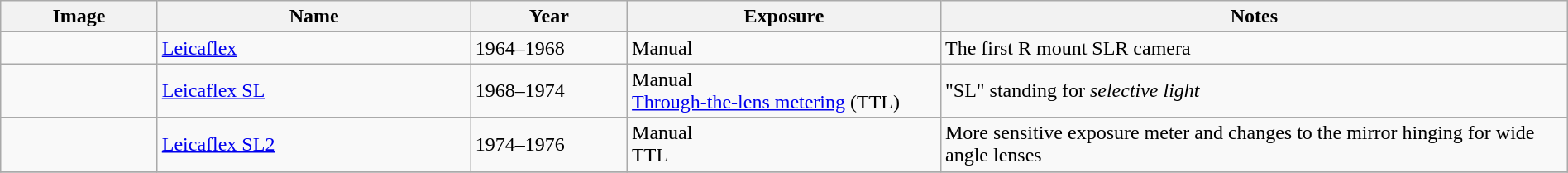<table width=100% class="wikitable">
<tr>
<th>Image</th>
<th width=20%>Name</th>
<th width=10%>Year</th>
<th width=20%>Exposure</th>
<th width=40%>Notes</th>
</tr>
<tr>
<td></td>
<td><a href='#'>Leicaflex</a></td>
<td>1964–1968</td>
<td>Manual</td>
<td> The first R mount SLR camera</td>
</tr>
<tr>
<td></td>
<td><a href='#'>Leicaflex SL</a></td>
<td>1968–1974</td>
<td>Manual<br><a href='#'>Through-the-lens metering</a> (TTL)</td>
<td> "SL" standing for <em>selective light</em></td>
</tr>
<tr>
<td></td>
<td><a href='#'>Leicaflex SL2</a></td>
<td>1974–1976</td>
<td>Manual<br>TTL</td>
<td> More sensitive exposure meter and changes to the mirror hinging for wide angle lenses</td>
</tr>
<tr>
</tr>
</table>
